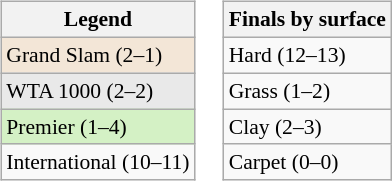<table>
<tr valign=top>
<td><br><table class=wikitable style="font-size:90%;">
<tr>
<th>Legend</th>
</tr>
<tr>
<td style="background:#f3e6d7;">Grand Slam (2–1)</td>
</tr>
<tr>
<td style="background:#e9e9e9;">WTA 1000 (2–2)</td>
</tr>
<tr>
<td style="background:#d4f1c5;">Premier (1–4)</td>
</tr>
<tr>
<td>International (10–11)</td>
</tr>
</table>
</td>
<td><br><table class=wikitable style="font-size:90%;">
<tr>
<th>Finals by surface</th>
</tr>
<tr>
<td>Hard (12–13)</td>
</tr>
<tr>
<td>Grass (1–2)</td>
</tr>
<tr>
<td>Clay (2–3)</td>
</tr>
<tr>
<td>Carpet (0–0)</td>
</tr>
</table>
</td>
</tr>
</table>
